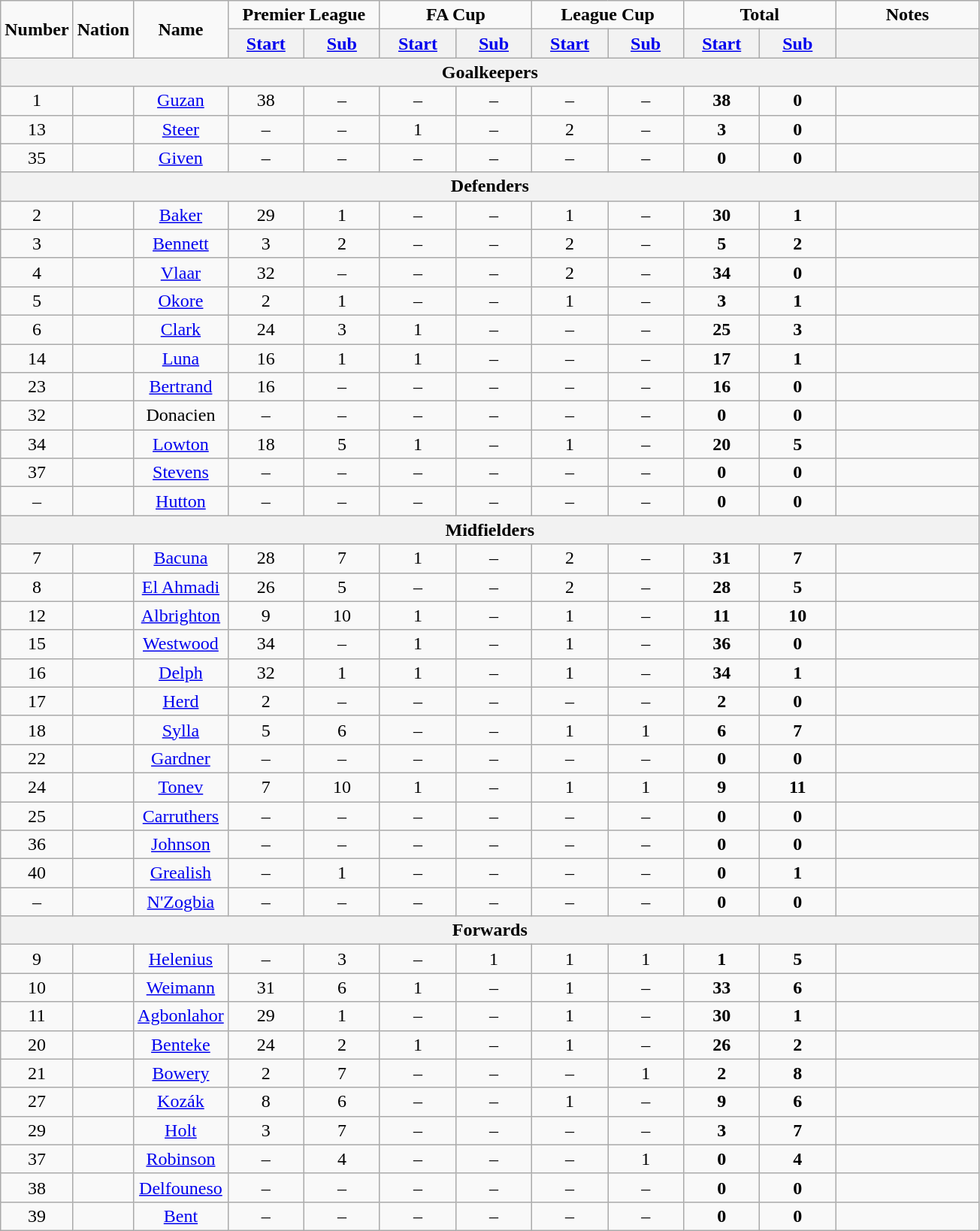<table class="wikitable" style="font-size: 100%; text-align: center">
<tr>
<td rowspan="2"><strong>Number</strong></td>
<td rowspan="2"><strong>Nation</strong></td>
<td rowspan="2";><strong>Name</strong></td>
<td colspan="2"><strong>Premier League</strong></td>
<td colspan="2"><strong>FA Cup</strong></td>
<td colspan="2"><strong>League Cup</strong></td>
<td colspan="2"><strong>Total</strong></td>
<td><strong>Notes</strong></td>
</tr>
<tr>
<th width=60><a href='#'>Start</a></th>
<th width=60><a href='#'>Sub</a></th>
<th width=60><a href='#'>Start</a></th>
<th width=60><a href='#'>Sub</a></th>
<th width=60><a href='#'>Start</a></th>
<th width=60><a href='#'>Sub</a></th>
<th width=60><a href='#'>Start</a></th>
<th width=60><a href='#'>Sub</a></th>
<th width=120></th>
</tr>
<tr>
<th colspan=12>Goalkeepers</th>
</tr>
<tr>
<td>1</td>
<td></td>
<td><a href='#'>Guzan</a></td>
<td>38</td>
<td>–</td>
<td>–</td>
<td>–</td>
<td>–</td>
<td>–</td>
<td><strong>38</strong></td>
<td><strong>0</strong></td>
<td></td>
</tr>
<tr>
<td>13</td>
<td></td>
<td><a href='#'>Steer</a></td>
<td>–</td>
<td>–</td>
<td>1</td>
<td>–</td>
<td>2</td>
<td>–</td>
<td><strong>3</strong></td>
<td><strong>0</strong></td>
<td></td>
</tr>
<tr>
<td>35</td>
<td></td>
<td><a href='#'>Given</a></td>
<td>–</td>
<td>–</td>
<td>–</td>
<td>–</td>
<td>–</td>
<td>–</td>
<td><strong>0</strong></td>
<td><strong>0</strong></td>
<td></td>
</tr>
<tr>
<th colspan=12>Defenders</th>
</tr>
<tr>
<td>2</td>
<td></td>
<td><a href='#'>Baker</a></td>
<td>29</td>
<td>1</td>
<td>–</td>
<td>–</td>
<td>1</td>
<td>–</td>
<td><strong>30</strong></td>
<td><strong>1</strong></td>
<td></td>
</tr>
<tr>
<td>3</td>
<td></td>
<td><a href='#'>Bennett</a></td>
<td>3</td>
<td>2</td>
<td>–</td>
<td>–</td>
<td>2</td>
<td>–</td>
<td><strong>5</strong></td>
<td><strong>2</strong></td>
<td></td>
</tr>
<tr>
<td>4</td>
<td></td>
<td><a href='#'>Vlaar</a></td>
<td>32</td>
<td>–</td>
<td>–</td>
<td>–</td>
<td>2</td>
<td>–</td>
<td><strong>34</strong></td>
<td><strong>0</strong></td>
<td></td>
</tr>
<tr>
<td>5</td>
<td></td>
<td><a href='#'>Okore</a></td>
<td>2</td>
<td>1</td>
<td>–</td>
<td>–</td>
<td>1</td>
<td>–</td>
<td><strong>3</strong></td>
<td><strong>1</strong></td>
<td></td>
</tr>
<tr>
<td>6</td>
<td></td>
<td><a href='#'>Clark</a></td>
<td>24</td>
<td>3</td>
<td>1</td>
<td>–</td>
<td>–</td>
<td>–</td>
<td><strong>25</strong></td>
<td><strong>3</strong></td>
<td></td>
</tr>
<tr>
<td>14</td>
<td></td>
<td><a href='#'>Luna</a></td>
<td>16</td>
<td>1</td>
<td>1</td>
<td>–</td>
<td>–</td>
<td>–</td>
<td><strong>17</strong></td>
<td><strong>1</strong></td>
<td></td>
</tr>
<tr>
<td>23</td>
<td></td>
<td><a href='#'>Bertrand</a></td>
<td>16</td>
<td>–</td>
<td>–</td>
<td>–</td>
<td>–</td>
<td>–</td>
<td><strong>16</strong></td>
<td><strong>0</strong></td>
<td></td>
</tr>
<tr>
<td>32</td>
<td></td>
<td>Donacien</td>
<td>–</td>
<td>–</td>
<td>–</td>
<td>–</td>
<td>–</td>
<td>–</td>
<td><strong>0</strong></td>
<td><strong>0</strong></td>
<td></td>
</tr>
<tr>
<td>34</td>
<td></td>
<td><a href='#'>Lowton</a></td>
<td>18</td>
<td>5</td>
<td>1</td>
<td>–</td>
<td>1</td>
<td>–</td>
<td><strong>20</strong></td>
<td><strong>5</strong></td>
<td></td>
</tr>
<tr>
<td>37</td>
<td></td>
<td><a href='#'>Stevens</a></td>
<td>–</td>
<td>–</td>
<td>–</td>
<td>–</td>
<td>–</td>
<td>–</td>
<td><strong>0</strong></td>
<td><strong>0</strong></td>
<td><br></td>
</tr>
<tr>
<td>–</td>
<td></td>
<td><a href='#'>Hutton</a></td>
<td>–</td>
<td>–</td>
<td>–</td>
<td>–</td>
<td>–</td>
<td>–</td>
<td><strong>0</strong></td>
<td><strong>0</strong></td>
<td></td>
</tr>
<tr>
<th colspan=12>Midfielders</th>
</tr>
<tr>
<td>7</td>
<td></td>
<td><a href='#'>Bacuna</a></td>
<td>28</td>
<td>7</td>
<td>1</td>
<td>–</td>
<td>2</td>
<td>–</td>
<td><strong>31</strong></td>
<td><strong>7</strong></td>
<td></td>
</tr>
<tr>
<td>8</td>
<td></td>
<td><a href='#'>El Ahmadi</a></td>
<td>26</td>
<td>5</td>
<td>–</td>
<td>–</td>
<td>2</td>
<td>–</td>
<td><strong>28</strong></td>
<td><strong>5</strong></td>
<td></td>
</tr>
<tr>
<td>12</td>
<td></td>
<td><a href='#'>Albrighton</a></td>
<td>9</td>
<td>10</td>
<td>1</td>
<td>–</td>
<td>1</td>
<td>–</td>
<td><strong>11</strong></td>
<td><strong>10</strong></td>
<td></td>
</tr>
<tr>
<td>15</td>
<td></td>
<td><a href='#'>Westwood</a></td>
<td>34</td>
<td>–</td>
<td>1</td>
<td>–</td>
<td>1</td>
<td>–</td>
<td><strong>36</strong></td>
<td><strong>0</strong></td>
<td></td>
</tr>
<tr>
<td>16</td>
<td></td>
<td><a href='#'>Delph</a></td>
<td>32</td>
<td>1</td>
<td>1</td>
<td>–</td>
<td>1</td>
<td>–</td>
<td><strong>34</strong></td>
<td><strong>1</strong></td>
<td></td>
</tr>
<tr>
<td>17</td>
<td></td>
<td><a href='#'>Herd</a></td>
<td>2</td>
<td>–</td>
<td>–</td>
<td>–</td>
<td>–</td>
<td>–</td>
<td><strong>2</strong></td>
<td><strong>0</strong></td>
<td></td>
</tr>
<tr>
<td>18</td>
<td></td>
<td><a href='#'>Sylla</a></td>
<td>5</td>
<td>6</td>
<td>–</td>
<td>–</td>
<td>1</td>
<td>1</td>
<td><strong>6</strong></td>
<td><strong>7</strong></td>
<td></td>
</tr>
<tr>
<td>22</td>
<td></td>
<td><a href='#'>Gardner</a></td>
<td>–</td>
<td>–</td>
<td>–</td>
<td>–</td>
<td>–</td>
<td>–</td>
<td><strong>0</strong></td>
<td><strong>0</strong></td>
<td></td>
</tr>
<tr>
<td>24</td>
<td></td>
<td><a href='#'>Tonev</a></td>
<td>7</td>
<td>10</td>
<td>1</td>
<td>–</td>
<td>1</td>
<td>1</td>
<td><strong>9</strong></td>
<td><strong>11</strong></td>
<td></td>
</tr>
<tr>
<td>25</td>
<td></td>
<td><a href='#'>Carruthers</a></td>
<td>–</td>
<td>–</td>
<td>–</td>
<td>–</td>
<td>–</td>
<td>–</td>
<td><strong>0</strong></td>
<td><strong>0</strong></td>
<td></td>
</tr>
<tr>
<td>36</td>
<td></td>
<td><a href='#'>Johnson</a></td>
<td>–</td>
<td>–</td>
<td>–</td>
<td>–</td>
<td>–</td>
<td>–</td>
<td><strong>0</strong></td>
<td><strong>0</strong></td>
<td></td>
</tr>
<tr>
<td>40</td>
<td></td>
<td><a href='#'>Grealish</a></td>
<td>–</td>
<td>1</td>
<td>–</td>
<td>–</td>
<td>–</td>
<td>–</td>
<td><strong>0</strong></td>
<td><strong>1</strong></td>
<td></td>
</tr>
<tr>
<td>–</td>
<td></td>
<td><a href='#'>N'Zogbia</a></td>
<td>–</td>
<td>–</td>
<td>–</td>
<td>–</td>
<td>–</td>
<td>–</td>
<td><strong>0</strong></td>
<td><strong>0</strong></td>
<td></td>
</tr>
<tr>
<th colspan=12>Forwards</th>
</tr>
<tr>
<td>9</td>
<td></td>
<td><a href='#'>Helenius</a></td>
<td>–</td>
<td>3</td>
<td>–</td>
<td>1</td>
<td>1</td>
<td>1</td>
<td><strong>1</strong></td>
<td><strong>5</strong></td>
<td></td>
</tr>
<tr>
<td>10</td>
<td></td>
<td><a href='#'>Weimann</a></td>
<td>31</td>
<td>6</td>
<td>1</td>
<td>–</td>
<td>1</td>
<td>–</td>
<td><strong>33</strong></td>
<td><strong>6</strong></td>
<td></td>
</tr>
<tr>
<td>11</td>
<td></td>
<td><a href='#'>Agbonlahor</a></td>
<td>29</td>
<td>1</td>
<td>–</td>
<td>–</td>
<td>1</td>
<td>–</td>
<td><strong>30</strong></td>
<td><strong>1</strong></td>
<td></td>
</tr>
<tr>
<td>20</td>
<td></td>
<td><a href='#'>Benteke</a></td>
<td>24</td>
<td>2</td>
<td>1</td>
<td>–</td>
<td>1</td>
<td>–</td>
<td><strong>26</strong></td>
<td><strong>2</strong></td>
<td></td>
</tr>
<tr>
<td>21</td>
<td></td>
<td><a href='#'>Bowery</a></td>
<td>2</td>
<td>7</td>
<td>–</td>
<td>–</td>
<td>–</td>
<td>1</td>
<td><strong>2</strong></td>
<td><strong>8</strong></td>
<td></td>
</tr>
<tr>
<td>27</td>
<td></td>
<td><a href='#'>Kozák</a></td>
<td>8</td>
<td>6</td>
<td>–</td>
<td>–</td>
<td>1</td>
<td>–</td>
<td><strong>9</strong></td>
<td><strong>6</strong></td>
<td></td>
</tr>
<tr>
<td>29</td>
<td></td>
<td><a href='#'>Holt</a></td>
<td>3</td>
<td>7</td>
<td>–</td>
<td>–</td>
<td>–</td>
<td>–</td>
<td><strong>3</strong></td>
<td><strong>7</strong></td>
<td></td>
</tr>
<tr>
<td>37</td>
<td></td>
<td><a href='#'>Robinson</a></td>
<td>–</td>
<td>4</td>
<td>–</td>
<td>–</td>
<td>–</td>
<td>1</td>
<td><strong>0</strong></td>
<td><strong>4</strong></td>
<td></td>
</tr>
<tr>
<td>38</td>
<td></td>
<td><a href='#'>Delfouneso</a></td>
<td>–</td>
<td>–</td>
<td>–</td>
<td>–</td>
<td>–</td>
<td>–</td>
<td><strong>0</strong></td>
<td><strong>0</strong></td>
<td><br></td>
</tr>
<tr>
<td>39</td>
<td></td>
<td><a href='#'>Bent</a></td>
<td>–</td>
<td>–</td>
<td>–</td>
<td>–</td>
<td>–</td>
<td>–</td>
<td><strong>0</strong></td>
<td><strong>0</strong></td>
<td></td>
</tr>
</table>
